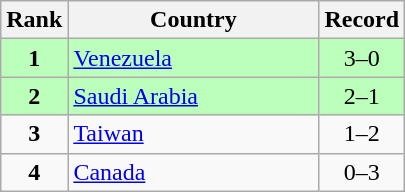<table class="wikitable">
<tr>
<th>Rank</th>
<th>Country</th>
<th>Record</th>
</tr>
<tr bgcolor="bbffbb">
<td align=center><strong>1</strong></td>
<td align="left" width="160"> <a href='#'>Venezuela</a></td>
<td align=center>3–0</td>
</tr>
<tr bgcolor="bbffbb">
<td align=center><strong>2</strong></td>
<td align="left" width="120"> <a href='#'>Saudi Arabia</a></td>
<td align=center>2–1</td>
</tr>
<tr>
<td align=center><strong>3</strong></td>
<td align="left" width="120"> <a href='#'>Taiwan</a></td>
<td align=center>1–2</td>
</tr>
<tr>
<td align=center><strong>4</strong></td>
<td align="left" width="120"> <a href='#'>Canada</a></td>
<td align=center>0–3</td>
</tr>
</table>
